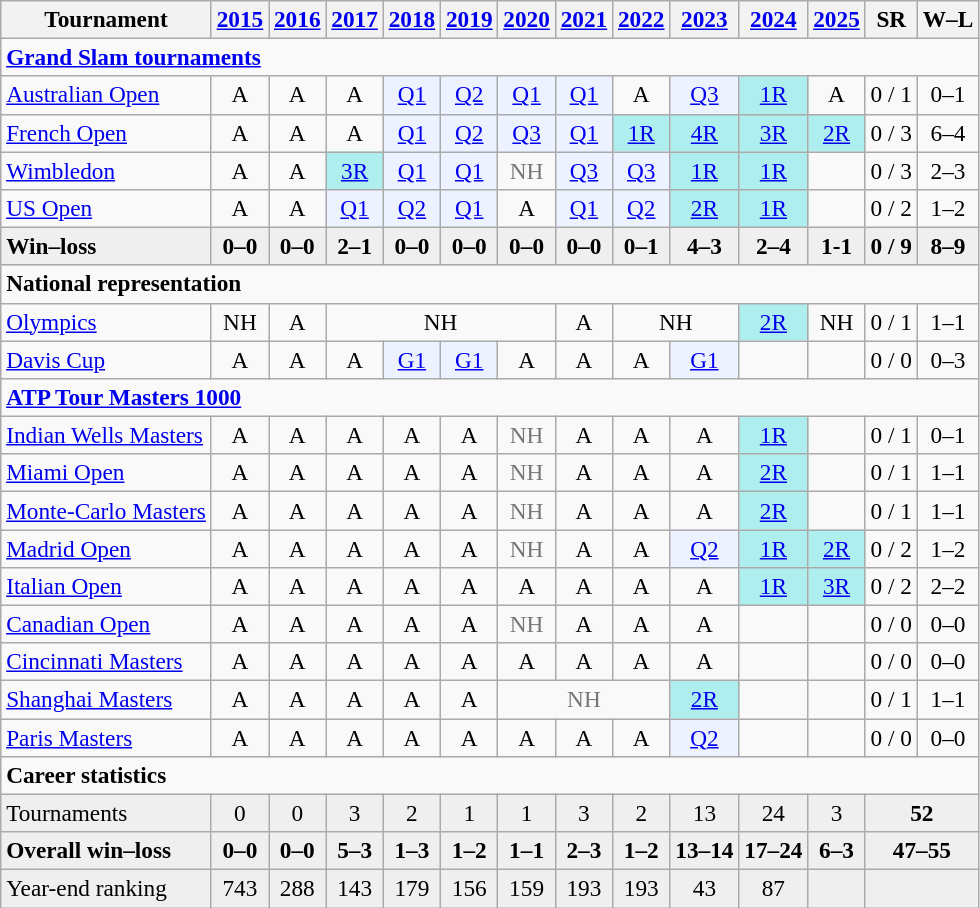<table class=wikitable style=text-align:center;font-size:97%>
<tr>
<th>Tournament</th>
<th><a href='#'>2015</a></th>
<th><a href='#'>2016</a></th>
<th><a href='#'>2017</a></th>
<th><a href='#'>2018</a></th>
<th><a href='#'>2019</a></th>
<th><a href='#'>2020</a></th>
<th><a href='#'>2021</a></th>
<th><a href='#'>2022</a></th>
<th><a href='#'>2023</a></th>
<th><a href='#'>2024</a></th>
<th><a href='#'>2025</a></th>
<th>SR</th>
<th>W–L</th>
</tr>
<tr>
<td colspan="14" align="left"><strong><a href='#'>Grand Slam tournaments</a></strong></td>
</tr>
<tr>
<td align=left><a href='#'>Australian Open</a></td>
<td>A</td>
<td>A</td>
<td>A</td>
<td bgcolor=ecf2ff><a href='#'>Q1</a></td>
<td bgcolor=ecf2ff><a href='#'>Q2</a></td>
<td bgcolor=ecf2ff><a href='#'>Q1</a></td>
<td bgcolor=ecf2ff><a href='#'>Q1</a></td>
<td>A</td>
<td bgcolor=ecf2ff><a href='#'>Q3</a></td>
<td bgcolor=afeeee><a href='#'>1R</a></td>
<td>A</td>
<td>0 / 1</td>
<td>0–1</td>
</tr>
<tr>
<td align=left><a href='#'>French Open</a></td>
<td>A</td>
<td>A</td>
<td>A</td>
<td bgcolor=ecf2ff><a href='#'>Q1</a></td>
<td bgcolor=ecf2ff><a href='#'>Q2</a></td>
<td bgcolor=ecf2ff><a href='#'>Q3</a></td>
<td bgcolor=ecf2ff><a href='#'>Q1</a></td>
<td bgcolor=afeeee><a href='#'>1R</a></td>
<td bgcolor=afeeee><a href='#'>4R</a></td>
<td bgcolor=afeeee><a href='#'>3R</a></td>
<td bgcolor=afeeee><a href='#'>2R</a></td>
<td>0 / 3</td>
<td>6–4</td>
</tr>
<tr>
<td align=left><a href='#'>Wimbledon</a></td>
<td>A</td>
<td>A</td>
<td bgcolor=afeeee><a href='#'>3R</a></td>
<td bgcolor=ecf2ff><a href='#'>Q1</a></td>
<td bgcolor=ecf2ff><a href='#'>Q1</a></td>
<td style=color:#767676>NH</td>
<td bgcolor=ecf2ff><a href='#'>Q3</a></td>
<td bgcolor=ecf2ff><a href='#'>Q3</a></td>
<td bgcolor=afeeee><a href='#'>1R</a></td>
<td bgcolor=afeeee><a href='#'>1R</a></td>
<td></td>
<td>0 / 3</td>
<td>2–3</td>
</tr>
<tr>
<td align=left><a href='#'>US Open</a></td>
<td>A</td>
<td>A</td>
<td bgcolor=ecf2ff><a href='#'>Q1</a></td>
<td bgcolor=ecf2ff><a href='#'>Q2</a></td>
<td bgcolor=ecf2ff><a href='#'>Q1</a></td>
<td>A</td>
<td bgcolor=ecf2ff><a href='#'>Q1</a></td>
<td bgcolor=ecf2ff><a href='#'>Q2</a></td>
<td bgcolor=afeeee><a href='#'>2R</a></td>
<td bgcolor=afeeee><a href='#'>1R</a></td>
<td></td>
<td>0 / 2</td>
<td>1–2</td>
</tr>
<tr style=font-weight:bold;background:#efefef>
<td style=text-align:left>Win–loss</td>
<td>0–0</td>
<td>0–0</td>
<td>2–1</td>
<td>0–0</td>
<td>0–0</td>
<td>0–0</td>
<td>0–0</td>
<td>0–1</td>
<td>4–3</td>
<td>2–4</td>
<td>1-1</td>
<td>0 / 9</td>
<td>8–9</td>
</tr>
<tr>
<td colspan="14" align="left"><strong>National representation</strong></td>
</tr>
<tr>
<td align=left><a href='#'>Olympics</a></td>
<td>NH</td>
<td>A</td>
<td colspan=4>NH</td>
<td>A</td>
<td colspan=2>NH</td>
<td bgcolor= afeeee><a href='#'>2R</a></td>
<td>NH</td>
<td>0 / 1</td>
<td>1–1</td>
</tr>
<tr>
<td align=left><a href='#'>Davis Cup</a></td>
<td>A</td>
<td>A</td>
<td>A</td>
<td bgcolor=ecf2ff><a href='#'>G1</a></td>
<td bgcolor=ecf2ff><a href='#'>G1</a></td>
<td>A</td>
<td>A</td>
<td>A</td>
<td bgcolor=ecf2ff><a href='#'>G1</a></td>
<td></td>
<td></td>
<td>0 / 0</td>
<td>0–3</td>
</tr>
<tr>
<td colspan="14" align="left"><strong><a href='#'>ATP Tour Masters 1000</a></strong></td>
</tr>
<tr>
<td align=left><a href='#'>Indian Wells Masters</a></td>
<td>A</td>
<td>A</td>
<td>A</td>
<td>A</td>
<td>A</td>
<td style=color:#767676>NH</td>
<td>A</td>
<td>A</td>
<td>A</td>
<td bgcolor=afeeee><a href='#'>1R</a></td>
<td></td>
<td>0 / 1</td>
<td>0–1</td>
</tr>
<tr>
<td align=left><a href='#'>Miami Open</a></td>
<td>A</td>
<td>A</td>
<td>A</td>
<td>A</td>
<td>A</td>
<td style=color:#767676>NH</td>
<td>A</td>
<td>A</td>
<td>A</td>
<td bgcolor=afeeee><a href='#'>2R</a></td>
<td></td>
<td>0 / 1</td>
<td>1–1</td>
</tr>
<tr>
<td align=left><a href='#'>Monte-Carlo Masters</a></td>
<td>A</td>
<td>A</td>
<td>A</td>
<td>A</td>
<td>A</td>
<td style=color:#767676>NH</td>
<td>A</td>
<td>A</td>
<td>A</td>
<td bgcolor=afeeee><a href='#'>2R</a></td>
<td></td>
<td>0 / 1</td>
<td>1–1</td>
</tr>
<tr>
<td align=left><a href='#'>Madrid Open</a></td>
<td>A</td>
<td>A</td>
<td>A</td>
<td>A</td>
<td>A</td>
<td style=color:#767676>NH</td>
<td>A</td>
<td>A</td>
<td bgcolor=ecf2ff><a href='#'>Q2</a></td>
<td bgcolor=afeeee><a href='#'>1R</a></td>
<td bgcolor=afeeee><a href='#'>2R</a></td>
<td>0 / 2</td>
<td>1–2</td>
</tr>
<tr>
<td align=left><a href='#'>Italian Open</a></td>
<td>A</td>
<td>A</td>
<td>A</td>
<td>A</td>
<td>A</td>
<td>A</td>
<td>A</td>
<td>A</td>
<td>A</td>
<td bgcolor=afeeee><a href='#'>1R</a></td>
<td bgcolor=afeeee><a href='#'>3R</a></td>
<td>0 / 2</td>
<td>2–2</td>
</tr>
<tr>
<td align=left><a href='#'>Canadian Open</a></td>
<td>A</td>
<td>A</td>
<td>A</td>
<td>A</td>
<td>A</td>
<td style=color:#767676>NH</td>
<td>A</td>
<td>A</td>
<td>A</td>
<td></td>
<td></td>
<td>0 / 0</td>
<td>0–0</td>
</tr>
<tr>
<td align=left><a href='#'>Cincinnati Masters</a></td>
<td>A</td>
<td>A</td>
<td>A</td>
<td>A</td>
<td>A</td>
<td>A</td>
<td>A</td>
<td>A</td>
<td>A</td>
<td></td>
<td></td>
<td>0 / 0</td>
<td>0–0</td>
</tr>
<tr>
<td align=left><a href='#'>Shanghai Masters</a></td>
<td>A</td>
<td>A</td>
<td>A</td>
<td>A</td>
<td>A</td>
<td colspan=3 style=color:#767676>NH</td>
<td bgcolor=afeeee><a href='#'>2R</a></td>
<td></td>
<td></td>
<td>0 / 1</td>
<td>1–1</td>
</tr>
<tr>
<td align=left><a href='#'>Paris Masters</a></td>
<td>A</td>
<td>A</td>
<td>A</td>
<td>A</td>
<td>A</td>
<td>A</td>
<td>A</td>
<td>A</td>
<td bgcolor=ecf2ff><a href='#'>Q2</a></td>
<td></td>
<td></td>
<td>0 / 0</td>
<td>0–0</td>
</tr>
<tr>
<td colspan="14" align="left"><strong>Career statistics</strong></td>
</tr>
<tr bgcolor=efefef>
<td align=left>Tournaments</td>
<td>0</td>
<td>0</td>
<td>3</td>
<td>2</td>
<td>1</td>
<td>1</td>
<td>3</td>
<td>2</td>
<td>13</td>
<td>24</td>
<td>3</td>
<td colspan="3"><strong>52</strong></td>
</tr>
<tr style=font-weight:bold;background:#efefef>
<td style=text-align:left>Overall win–loss</td>
<td>0–0</td>
<td>0–0</td>
<td>5–3</td>
<td>1–3</td>
<td>1–2</td>
<td>1–1</td>
<td>2–3</td>
<td>1–2</td>
<td>13–14</td>
<td>17–24</td>
<td>6–3</td>
<td colspan="2">47–55</td>
</tr>
<tr bgcolor=efefef>
<td style=text-align:left>Year-end ranking</td>
<td>743</td>
<td>288</td>
<td>143</td>
<td>179</td>
<td>156</td>
<td>159</td>
<td>193</td>
<td>193</td>
<td>43</td>
<td>87</td>
<td></td>
<td colspan="2"><strong></strong></td>
</tr>
</table>
